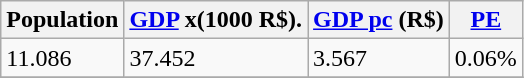<table class="wikitable" border="1">
<tr>
<th>Population</th>
<th><a href='#'>GDP</a> x(1000 R$).</th>
<th><a href='#'>GDP pc</a> (R$)</th>
<th><a href='#'>PE</a></th>
</tr>
<tr>
<td>11.086</td>
<td>37.452</td>
<td>3.567</td>
<td>0.06%</td>
</tr>
<tr>
</tr>
</table>
